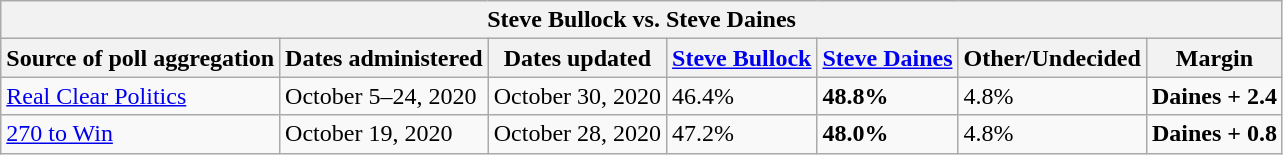<table class="wikitable sortable">
<tr>
<th colspan="7">Steve Bullock vs. Steve Daines</th>
</tr>
<tr>
<th>Source of poll aggregation</th>
<th>Dates administered</th>
<th>Dates updated</th>
<th><a href='#'>Steve Bullock</a></th>
<th><a href='#'>Steve Daines</a></th>
<th>Other/Undecided</th>
<th>Margin</th>
</tr>
<tr>
<td><a href='#'>Real Clear Politics</a></td>
<td>October 5–24, 2020</td>
<td>October 30, 2020</td>
<td>46.4%</td>
<td><strong>48.8%</strong></td>
<td>4.8%</td>
<td><strong>Daines + 2.4</strong></td>
</tr>
<tr>
<td><a href='#'>270 to Win</a></td>
<td>October 19, 2020</td>
<td>October 28, 2020</td>
<td>47.2%</td>
<td><strong>48.0%</strong></td>
<td>4.8%</td>
<td><strong>Daines + 0.8</strong></td>
</tr>
</table>
